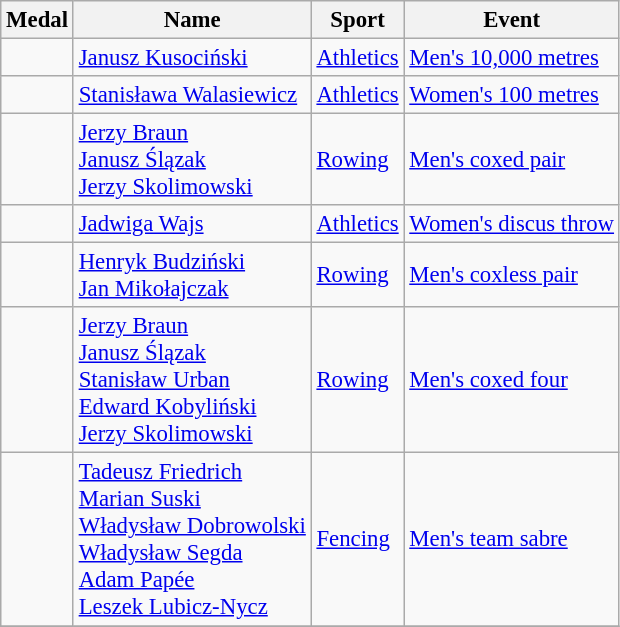<table class="wikitable sortable" style="font-size: 95%;">
<tr>
<th>Medal</th>
<th>Name</th>
<th>Sport</th>
<th>Event</th>
</tr>
<tr>
<td></td>
<td><a href='#'>Janusz Kusociński</a></td>
<td><a href='#'>Athletics</a></td>
<td><a href='#'>Men's 10,000 metres</a></td>
</tr>
<tr>
<td></td>
<td><a href='#'>Stanisława Walasiewicz</a></td>
<td><a href='#'>Athletics</a></td>
<td><a href='#'>Women's 100 metres</a></td>
</tr>
<tr>
<td></td>
<td><a href='#'>Jerzy Braun</a><br><a href='#'>Janusz Ślązak</a><br><a href='#'>Jerzy Skolimowski</a></td>
<td><a href='#'>Rowing</a></td>
<td><a href='#'>Men's coxed pair</a></td>
</tr>
<tr>
<td></td>
<td><a href='#'>Jadwiga Wajs</a></td>
<td><a href='#'>Athletics</a></td>
<td><a href='#'>Women's discus throw</a></td>
</tr>
<tr>
<td></td>
<td><a href='#'>Henryk Budziński</a><br><a href='#'>Jan Mikołajczak</a></td>
<td><a href='#'>Rowing</a></td>
<td><a href='#'>Men's coxless pair</a></td>
</tr>
<tr>
<td></td>
<td><a href='#'>Jerzy Braun</a><br><a href='#'>Janusz Ślązak</a><br><a href='#'>Stanisław Urban</a><br><a href='#'>Edward Kobyliński</a><br><a href='#'>Jerzy Skolimowski</a></td>
<td><a href='#'>Rowing</a></td>
<td><a href='#'>Men's coxed four</a></td>
</tr>
<tr>
<td></td>
<td><a href='#'>Tadeusz Friedrich</a><br><a href='#'>Marian Suski</a><br><a href='#'>Władysław Dobrowolski</a><br><a href='#'>Władysław Segda</a><br><a href='#'>Adam Papée</a><br><a href='#'>Leszek Lubicz-Nycz</a></td>
<td><a href='#'>Fencing</a></td>
<td><a href='#'>Men's team sabre</a></td>
</tr>
<tr>
</tr>
</table>
